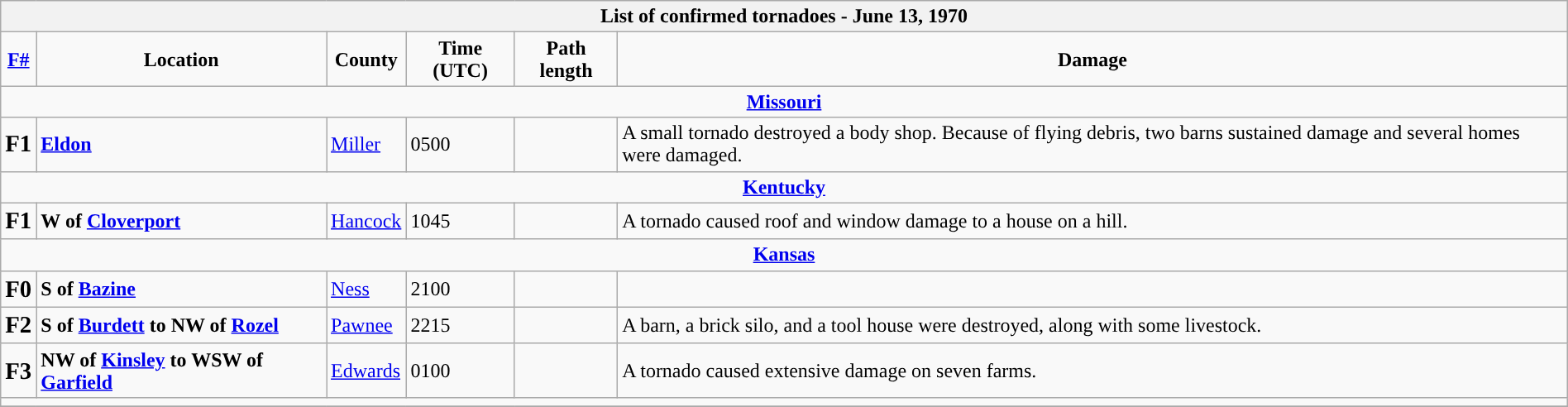<table class="wikitable toccolours collapsible" width="100%">
<tr>
<th colspan="6">List of confirmed tornadoes - June 13, 1970</th>
</tr>
<tr style="text-align:center;">
<td><strong><a href='#'>F#</a></strong></td>
<td><strong>Location</strong></td>
<td><strong>County</strong></td>
<td><strong>Time (UTC)</strong></td>
<td><strong>Path length</strong></td>
<td><strong>Damage</strong></td>
</tr>
<tr>
<td colspan="7" style="text-align:center;"><strong><a href='#'>Missouri</a></strong></td>
</tr>
<tr>
<td><big><strong>F1</strong></big></td>
<td><strong><a href='#'>Eldon</a></strong></td>
<td><a href='#'>Miller</a></td>
<td>0500</td>
<td></td>
<td>A small tornado destroyed a body shop. Because of flying debris, two barns sustained damage and several homes were damaged.</td>
</tr>
<tr>
<td colspan="7" align="center"><strong><a href='#'>Kentucky</a></strong></td>
</tr>
<tr>
<td><big><strong>F1</strong></big></td>
<td><strong>W of <a href='#'>Cloverport</a></strong></td>
<td><a href='#'>Hancock</a></td>
<td>1045</td>
<td></td>
<td>A tornado caused roof and window damage to a house on a hill.</td>
</tr>
<tr>
<td colspan="7" align="center"><strong><a href='#'>Kansas</a></strong></td>
</tr>
<tr>
<td><big><strong>F0</strong></big></td>
<td><strong>S of <a href='#'>Bazine</a></strong></td>
<td><a href='#'>Ness</a></td>
<td>2100</td>
<td></td>
<td></td>
</tr>
<tr>
<td><big><strong>F2</strong></big></td>
<td><strong>S of <a href='#'>Burdett</a> to NW of <a href='#'>Rozel</a></strong></td>
<td><a href='#'>Pawnee</a></td>
<td>2215</td>
<td></td>
<td>A barn, a brick silo, and a tool house were destroyed, along with some livestock.</td>
</tr>
<tr>
<td><big><strong>F3</strong></big></td>
<td><strong>NW of <a href='#'>Kinsley</a> to WSW of <a href='#'>Garfield</a></strong></td>
<td><a href='#'>Edwards</a></td>
<td>0100</td>
<td></td>
<td>A tornado caused extensive damage on seven farms.</td>
</tr>
<tr>
<td colspan="7" align="center"><small></small></td>
</tr>
<tr>
</tr>
</table>
